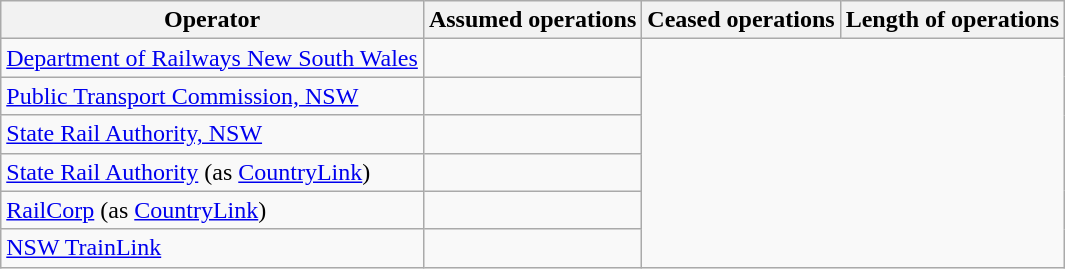<table class="wikitable">
<tr>
<th>Operator</th>
<th>Assumed operations</th>
<th>Ceased operations</th>
<th>Length of operations</th>
</tr>
<tr>
<td><a href='#'>Department of Railways New South Wales</a></td>
<td></td>
</tr>
<tr>
<td><a href='#'>Public Transport Commission, NSW</a></td>
<td></td>
</tr>
<tr>
<td><a href='#'>State Rail Authority, NSW</a></td>
<td></td>
</tr>
<tr>
<td><a href='#'>State Rail Authority</a> (as <a href='#'>CountryLink</a>)</td>
<td></td>
</tr>
<tr>
<td><a href='#'>RailCorp</a> (as <a href='#'>CountryLink</a>)</td>
<td></td>
</tr>
<tr>
<td><a href='#'>NSW TrainLink</a></td>
<td></td>
</tr>
</table>
